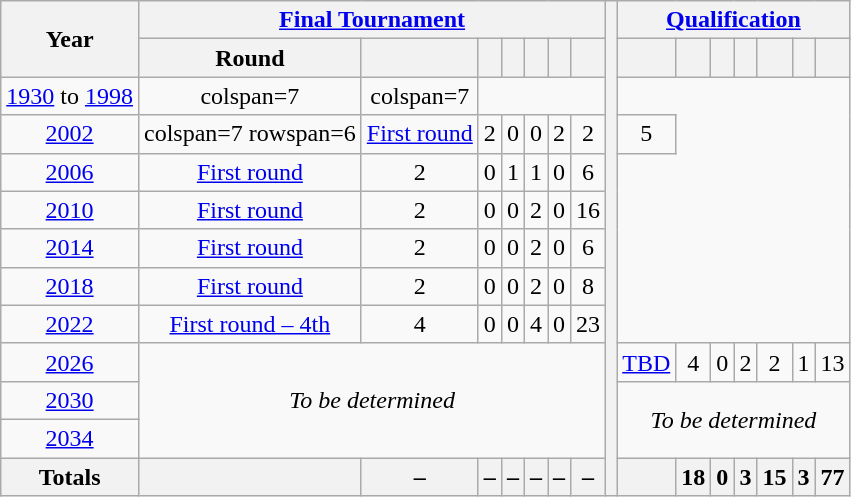<table class="wikitable" style="text-align: center;font-size:100%;">
<tr>
<th rowspan=2>Year</th>
<th colspan=7><a href='#'>Final Tournament</a></th>
<th rowspan=13></th>
<th colspan=7><a href='#'>Qualification</a></th>
</tr>
<tr>
<th>Round</th>
<th></th>
<th></th>
<th></th>
<th></th>
<th></th>
<th></th>
<th></th>
<th></th>
<th></th>
<th></th>
<th></th>
<th></th>
<th></th>
</tr>
<tr>
<td><a href='#'>1930</a> to <a href='#'>1998</a></td>
<td>colspan=7 </td>
<td>colspan=7 </td>
</tr>
<tr>
<td>  <a href='#'>2002</a></td>
<td>colspan=7 rowspan=6 </td>
<td><a href='#'>First round</a></td>
<td>2</td>
<td>0</td>
<td>0</td>
<td>2</td>
<td>2</td>
<td>5</td>
</tr>
<tr>
<td> <a href='#'>2006</a></td>
<td><a href='#'>First round</a></td>
<td>2</td>
<td>0</td>
<td>1</td>
<td>1</td>
<td>0</td>
<td>6</td>
</tr>
<tr>
<td> <a href='#'>2010</a></td>
<td><a href='#'>First round</a></td>
<td>2</td>
<td>0</td>
<td>0</td>
<td>2</td>
<td>0</td>
<td>16</td>
</tr>
<tr>
<td> <a href='#'>2014</a></td>
<td><a href='#'>First round</a></td>
<td>2</td>
<td>0</td>
<td>0</td>
<td>2</td>
<td>0</td>
<td>6</td>
</tr>
<tr>
<td> <a href='#'>2018</a></td>
<td><a href='#'>First round</a></td>
<td>2</td>
<td>0</td>
<td>0</td>
<td>2</td>
<td>0</td>
<td>8</td>
</tr>
<tr>
<td> <a href='#'>2022</a></td>
<td><a href='#'>First round – 4th</a></td>
<td>4</td>
<td>0</td>
<td>0</td>
<td>4</td>
<td>0</td>
<td>23</td>
</tr>
<tr>
<td>   <a href='#'>2026</a></td>
<td colspan=7 rowspan=3><em>To be determined</em></td>
<td><a href='#'>TBD</a></td>
<td>4</td>
<td>0</td>
<td>2</td>
<td>2</td>
<td>1</td>
<td>13</td>
</tr>
<tr>
<td>   <a href='#'>2030</a></td>
<td colspan=7 rowspan=2><em>To be determined</em></td>
</tr>
<tr>
<td> <a href='#'>2034</a></td>
</tr>
<tr>
<th>Totals</th>
<th></th>
<th>–</th>
<th>–</th>
<th>–</th>
<th>–</th>
<th>–</th>
<th>–</th>
<th></th>
<th>18</th>
<th>0</th>
<th>3</th>
<th>15</th>
<th>3</th>
<th>77</th>
</tr>
</table>
